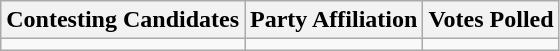<table class="wikitable sortable">
<tr>
<th>Contesting Candidates</th>
<th>Party Affiliation</th>
<th>Votes Polled</th>
</tr>
<tr>
<td></td>
<td></td>
<td></td>
</tr>
</table>
